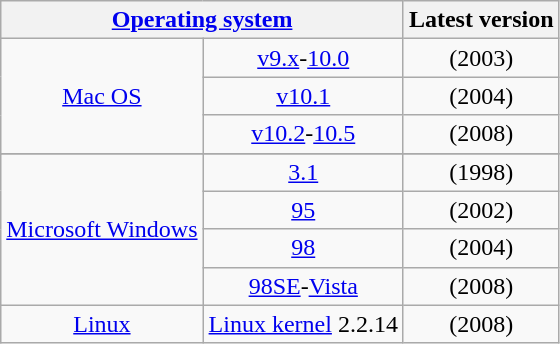<table class ="wikitable sortable" style="text-align:center">
<tr>
<th colspan="2"><a href='#'>Operating system</a></th>
<th>Latest version</th>
</tr>
<tr>
<td rowspan="3"><a href='#'>Mac OS</a></td>
<td><a href='#'>v9.x</a>-<a href='#'>10.0</a></td>
<td> (2003)</td>
</tr>
<tr>
<td><a href='#'>v10.1</a></td>
<td> (2004)</td>
</tr>
<tr>
<td><a href='#'>v10.2</a>-<a href='#'>10.5</a></td>
<td> (2008)</td>
</tr>
<tr>
</tr>
<tr>
<td rowspan="4"><a href='#'>Microsoft Windows</a></td>
<td><a href='#'>3.1</a></td>
<td> (1998)</td>
</tr>
<tr>
<td><a href='#'>95</a></td>
<td> (2002)</td>
</tr>
<tr>
<td><a href='#'>98</a></td>
<td> (2004)</td>
</tr>
<tr>
<td><a href='#'>98SE</a>-<a href='#'>Vista</a></td>
<td> (2008)</td>
</tr>
<tr>
<td><a href='#'>Linux</a></td>
<td><a href='#'>Linux kernel</a> 2.2.14</td>
<td> (2008)</td>
</tr>
</table>
